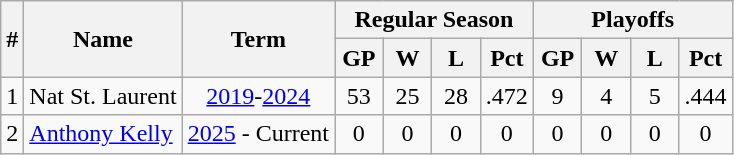<table class="wikitable" style="text-align:center;">
<tr>
<th rowspan="2">#</th>
<th rowspan="2">Name</th>
<th rowspan="2">Term</th>
<th colspan="4">Regular Season</th>
<th colspan="4">Playoffs</th>
</tr>
<tr>
<th width=25>GP</th>
<th width=25>W</th>
<th width=25>L</th>
<th width=25>Pct</th>
<th width=25>GP</th>
<th width=25>W</th>
<th width=25>L</th>
<th width=25>Pct</th>
</tr>
<tr>
<td>1</td>
<td align=left>Nat St. Laurent</td>
<td><a href='#'>2019</a>-<a href='#'>2024</a></td>
<td>53</td>
<td>25</td>
<td>28</td>
<td>.472</td>
<td>9</td>
<td>4</td>
<td>5</td>
<td>.444</td>
</tr>
<tr>
<td>2</td>
<td align=left><a href='#'>Anthony Kelly</a></td>
<td><a href='#'>2025</a> - Current</td>
<td>0</td>
<td>0</td>
<td>0</td>
<td>0</td>
<td>0</td>
<td>0</td>
<td>0</td>
<td>0</td>
</tr>
</table>
